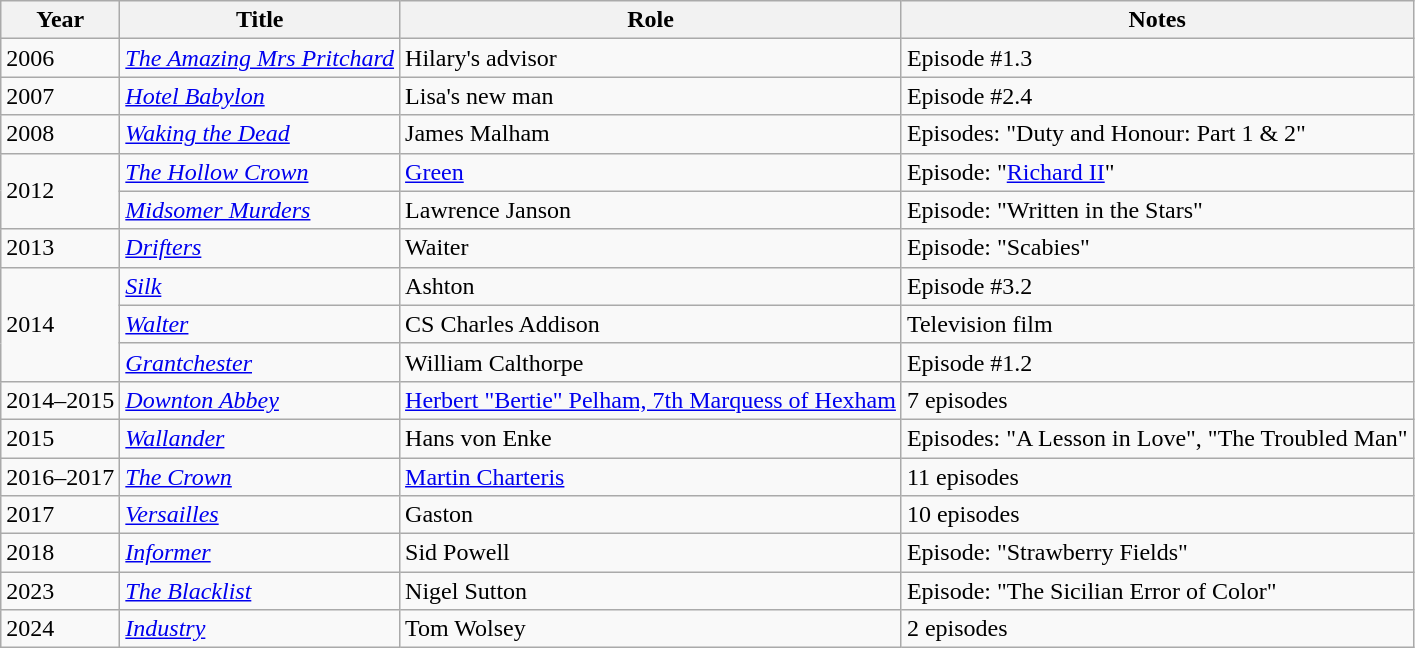<table class="wikitable sortable">
<tr>
<th>Year</th>
<th>Title</th>
<th>Role</th>
<th class="unsortable">Notes</th>
</tr>
<tr>
<td>2006</td>
<td><em><a href='#'>The Amazing Mrs Pritchard</a></em></td>
<td>Hilary's advisor</td>
<td>Episode #1.3</td>
</tr>
<tr>
<td>2007</td>
<td><em><a href='#'>Hotel Babylon</a></em></td>
<td>Lisa's new man</td>
<td>Episode #2.4</td>
</tr>
<tr>
<td>2008</td>
<td><em><a href='#'>Waking the Dead</a></em></td>
<td>James Malham</td>
<td>Episodes: "Duty and Honour: Part 1 & 2"</td>
</tr>
<tr>
<td rowspan="2">2012</td>
<td><em><a href='#'>The Hollow Crown</a></em></td>
<td><a href='#'>Green</a></td>
<td>Episode: "<a href='#'>Richard II</a>"</td>
</tr>
<tr>
<td><em><a href='#'>Midsomer Murders</a></em></td>
<td>Lawrence Janson</td>
<td>Episode: "Written in the Stars"</td>
</tr>
<tr>
<td>2013</td>
<td><em><a href='#'>Drifters</a></em></td>
<td>Waiter</td>
<td>Episode: "Scabies"</td>
</tr>
<tr>
<td rowspan="3">2014</td>
<td><em><a href='#'>Silk</a></em></td>
<td>Ashton</td>
<td>Episode #3.2</td>
</tr>
<tr>
<td><em><a href='#'>Walter</a></em></td>
<td>CS Charles Addison</td>
<td>Television film</td>
</tr>
<tr>
<td><em><a href='#'>Grantchester</a></em></td>
<td>William Calthorpe</td>
<td>Episode #1.2</td>
</tr>
<tr>
<td>2014–2015</td>
<td><em><a href='#'>Downton Abbey</a></em></td>
<td><a href='#'>Herbert "Bertie" Pelham, 7th Marquess of Hexham</a></td>
<td>7 episodes</td>
</tr>
<tr>
<td>2015</td>
<td><em><a href='#'>Wallander</a></em></td>
<td>Hans von Enke</td>
<td>Episodes: "A Lesson in Love", "The Troubled Man"</td>
</tr>
<tr>
<td>2016–2017</td>
<td><em><a href='#'>The Crown</a></em></td>
<td><a href='#'>Martin Charteris</a></td>
<td>11 episodes</td>
</tr>
<tr>
<td>2017</td>
<td><em><a href='#'>Versailles</a></em></td>
<td>Gaston</td>
<td>10 episodes</td>
</tr>
<tr>
<td>2018</td>
<td><em><a href='#'>Informer</a></em></td>
<td>Sid Powell</td>
<td>Episode: "Strawberry Fields"</td>
</tr>
<tr>
<td>2023</td>
<td><em><a href='#'>The Blacklist</a></em></td>
<td>Nigel Sutton</td>
<td>Episode: "The Sicilian Error of Color"</td>
</tr>
<tr>
<td>2024</td>
<td><a href='#'><em>Industry</em></a></td>
<td>Tom Wolsey</td>
<td>2 episodes</td>
</tr>
</table>
